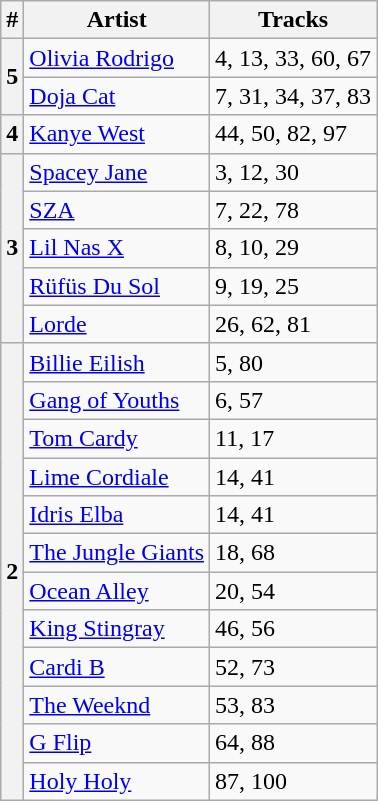<table class="wikitable sortable">
<tr>
<th>#</th>
<th>Artist</th>
<th>Tracks</th>
</tr>
<tr>
<th rowspan="2">5</th>
<td><a href='#'>Olivia Rodrigo</a></td>
<td>4, 13, 33, 60, 67</td>
</tr>
<tr>
<td><a href='#'>Doja Cat</a></td>
<td>7, 31, 34, 37, 83</td>
</tr>
<tr>
<th>4</th>
<td><a href='#'>Kanye West</a></td>
<td>44, 50, 82, 97</td>
</tr>
<tr>
<th rowspan="5">3</th>
<td><a href='#'>Spacey Jane</a></td>
<td>3, 12, 30</td>
</tr>
<tr>
<td><a href='#'>SZA</a></td>
<td>7, 22, 78</td>
</tr>
<tr>
<td><a href='#'>Lil Nas X</a></td>
<td>8, 10, 29</td>
</tr>
<tr>
<td><a href='#'>Rüfüs Du Sol</a></td>
<td>9, 19, 25</td>
</tr>
<tr>
<td><a href='#'>Lorde</a></td>
<td>26, 62, 81</td>
</tr>
<tr>
<th rowspan="12">2</th>
<td><a href='#'>Billie Eilish</a></td>
<td>5, 80</td>
</tr>
<tr>
<td><a href='#'>Gang of Youths</a></td>
<td>6, 57</td>
</tr>
<tr>
<td><a href='#'>Tom Cardy</a></td>
<td>11, 17</td>
</tr>
<tr>
<td><a href='#'>Lime Cordiale</a></td>
<td>14, 41</td>
</tr>
<tr>
<td><a href='#'>Idris Elba</a></td>
<td>14, 41</td>
</tr>
<tr>
<td><a href='#'>The Jungle Giants</a></td>
<td>18, 68</td>
</tr>
<tr>
<td><a href='#'>Ocean Alley</a></td>
<td>20, 54</td>
</tr>
<tr>
<td><a href='#'>King Stingray</a></td>
<td>46, 56</td>
</tr>
<tr>
<td><a href='#'>Cardi B</a></td>
<td>52, 73</td>
</tr>
<tr>
<td><a href='#'>The Weeknd</a></td>
<td>53, 83</td>
</tr>
<tr>
<td><a href='#'>G Flip</a></td>
<td>64, 88</td>
</tr>
<tr>
<td><a href='#'>Holy Holy</a></td>
<td>87, 100</td>
</tr>
</table>
